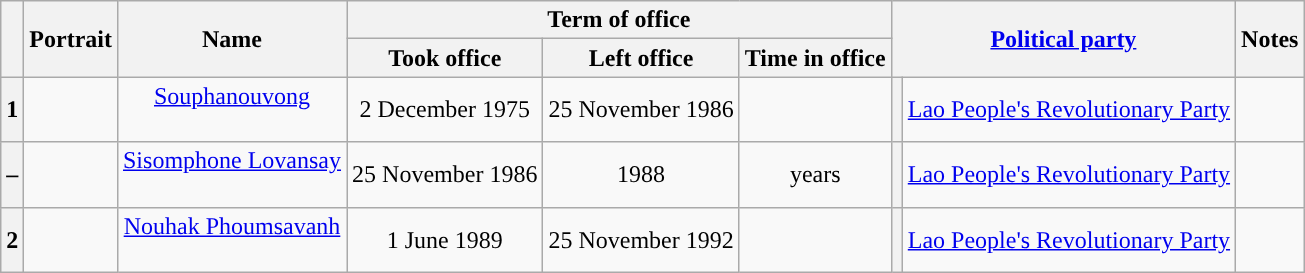<table class="wikitable" style="text-align:center">
<tr>
<th rowspan=2></th>
<th rowspan=2>Portrait</th>
<th rowspan=2>Name<br></th>
<th colspan=3>Term of office</th>
<th colspan=2 rowspan=2><a href='#'>Political party</a></th>
<th rowspan=2>Notes</th>
</tr>
<tr>
<th>Took office</th>
<th>Left office</th>
<th>Time in office</th>
</tr>
<tr>
<th>1</th>
<td></td>
<td><a href='#'>Souphanouvong</a><br><br></td>
<td>2 December 1975</td>
<td>25 November 1986</td>
<td></td>
<th style="background:"></th>
<td><a href='#'>Lao People's Revolutionary Party</a></td>
<td></td>
</tr>
<tr>
<th>–</th>
<td></td>
<td><a href='#'>Sisomphone Lovansay</a><br><br></td>
<td>25 November 1986</td>
<td>1988</td>
<td> years</td>
<th style="background:"></th>
<td><a href='#'>Lao People's Revolutionary Party</a></td>
<td></td>
</tr>
<tr>
<th>2</th>
<td></td>
<td><a href='#'>Nouhak Phoumsavanh</a><br><br></td>
<td>1 June 1989</td>
<td>25 November 1992</td>
<td></td>
<th style="background:"></th>
<td><a href='#'>Lao People's Revolutionary Party</a></td>
<td></td>
</tr>
</table>
